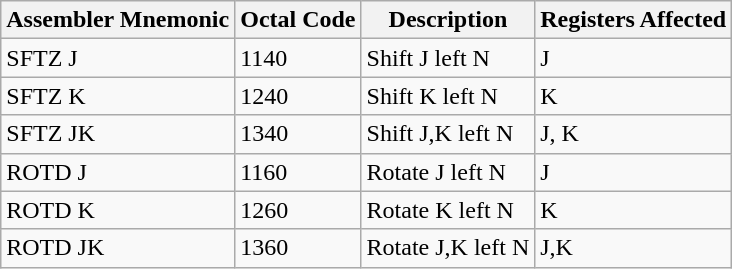<table class="wikitable">
<tr>
<th>Assembler Mnemonic</th>
<th>Octal Code</th>
<th>Description</th>
<th>Registers Affected</th>
</tr>
<tr>
<td>SFTZ J</td>
<td>1140</td>
<td>Shift J left N</td>
<td>J</td>
</tr>
<tr>
<td>SFTZ K</td>
<td>1240</td>
<td>Shift K left N</td>
<td>K</td>
</tr>
<tr>
<td>SFTZ JK</td>
<td>1340</td>
<td>Shift J,K left N</td>
<td>J, K</td>
</tr>
<tr>
<td>ROTD J</td>
<td>1160</td>
<td>Rotate J left N</td>
<td>J</td>
</tr>
<tr>
<td>ROTD K</td>
<td>1260</td>
<td>Rotate K left N</td>
<td>K</td>
</tr>
<tr>
<td>ROTD JK</td>
<td>1360</td>
<td>Rotate J,K left N</td>
<td>J,K</td>
</tr>
</table>
